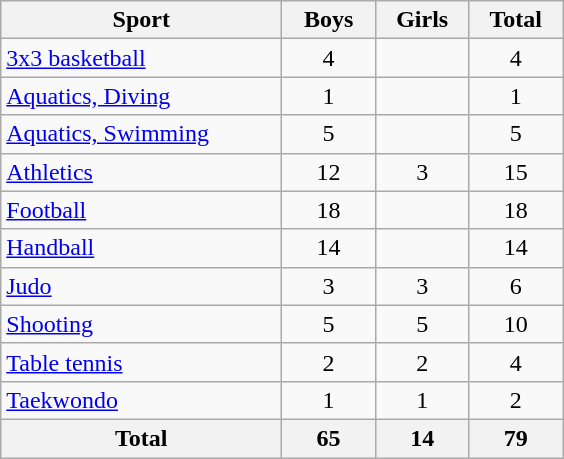<table class="wikitable sortable" style="text-align:center;">
<tr>
<th width=180>Sport</th>
<th width=55>Boys</th>
<th width=55>Girls</th>
<th width=55>Total</th>
</tr>
<tr>
<td align=left><a href='#'>3x3 basketball</a></td>
<td>4</td>
<td></td>
<td>4</td>
</tr>
<tr>
<td align=left><a href='#'>Aquatics, Diving</a></td>
<td>1</td>
<td></td>
<td>1</td>
</tr>
<tr>
<td align=left><a href='#'>Aquatics, Swimming</a></td>
<td>5</td>
<td></td>
<td>5</td>
</tr>
<tr>
<td align=left><a href='#'>Athletics</a></td>
<td>12</td>
<td>3</td>
<td>15</td>
</tr>
<tr>
<td align=left><a href='#'>Football</a></td>
<td>18</td>
<td></td>
<td>18</td>
</tr>
<tr>
<td align=left><a href='#'>Handball</a></td>
<td>14</td>
<td></td>
<td>14</td>
</tr>
<tr>
<td align=left><a href='#'>Judo</a></td>
<td>3</td>
<td>3</td>
<td>6</td>
</tr>
<tr>
<td align=left><a href='#'>Shooting</a></td>
<td>5</td>
<td>5</td>
<td>10</td>
</tr>
<tr>
<td align=left><a href='#'>Table tennis</a></td>
<td>2</td>
<td>2</td>
<td>4</td>
</tr>
<tr>
<td align=left><a href='#'>Taekwondo</a></td>
<td>1</td>
<td>1</td>
<td>2</td>
</tr>
<tr class="sortbottom">
<th>Total</th>
<th>65</th>
<th>14</th>
<th>79</th>
</tr>
</table>
